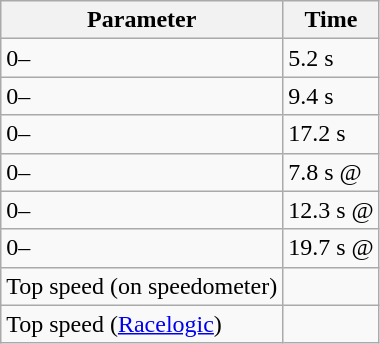<table class="wikitable">
<tr>
<th>Parameter</th>
<th>Time</th>
</tr>
<tr>
<td>0–</td>
<td>5.2 s</td>
</tr>
<tr>
<td>0–</td>
<td>9.4 s</td>
</tr>
<tr>
<td>0–</td>
<td>17.2 s</td>
</tr>
<tr>
<td>0–</td>
<td>7.8 s @ </td>
</tr>
<tr>
<td>0–</td>
<td>12.3 s @ </td>
</tr>
<tr>
<td>0–</td>
<td>19.7 s @ </td>
</tr>
<tr>
<td>Top speed (on speedometer)</td>
<td></td>
</tr>
<tr>
<td>Top speed (<a href='#'>Racelogic</a>)</td>
<td></td>
</tr>
</table>
